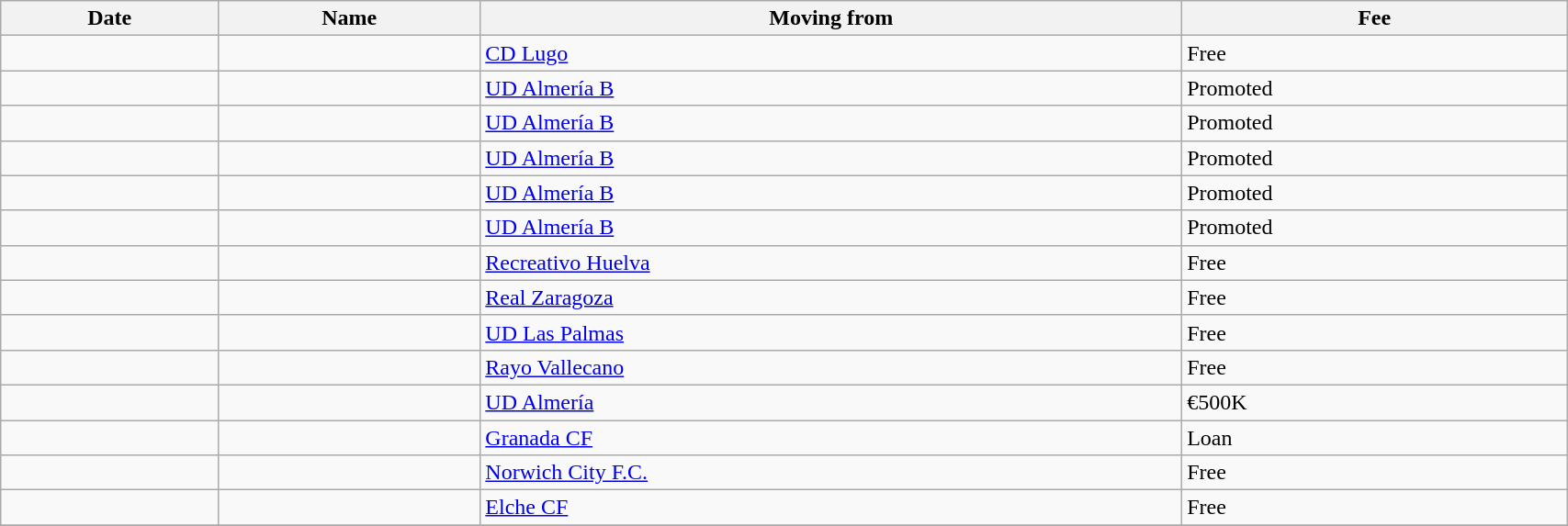<table class="wikitable sortable" width=90%>
<tr>
<th>Date</th>
<th>Name</th>
<th>Moving from</th>
<th>Fee</th>
</tr>
<tr>
<td></td>
<td> </td>
<td> <a href='#'>CD Lugo</a></td>
<td>Free</td>
</tr>
<tr>
<td></td>
<td> </td>
<td> <a href='#'>UD Almería B</a></td>
<td>Promoted</td>
</tr>
<tr>
<td></td>
<td> </td>
<td> <a href='#'>UD Almería B</a></td>
<td>Promoted</td>
</tr>
<tr>
<td></td>
<td> </td>
<td> <a href='#'>UD Almería B</a></td>
<td>Promoted</td>
</tr>
<tr>
<td></td>
<td> </td>
<td> <a href='#'>UD Almería B</a></td>
<td>Promoted</td>
</tr>
<tr>
<td></td>
<td> </td>
<td> <a href='#'>UD Almería B</a></td>
<td>Promoted</td>
</tr>
<tr>
<td></td>
<td> </td>
<td> <a href='#'>Recreativo Huelva</a></td>
<td>Free</td>
</tr>
<tr>
<td></td>
<td> </td>
<td> <a href='#'>Real Zaragoza</a></td>
<td>Free</td>
</tr>
<tr>
<td></td>
<td> </td>
<td> <a href='#'>UD Las Palmas</a></td>
<td>Free</td>
</tr>
<tr>
<td></td>
<td> </td>
<td> <a href='#'>Rayo Vallecano</a></td>
<td>Free</td>
</tr>
<tr>
<td></td>
<td> </td>
<td> <a href='#'>UD Almería</a></td>
<td>€500K</td>
</tr>
<tr>
<td></td>
<td> </td>
<td> <a href='#'>Granada CF</a></td>
<td>Loan</td>
</tr>
<tr>
<td></td>
<td> </td>
<td> <a href='#'>Norwich City F.C.</a></td>
<td>Free</td>
</tr>
<tr>
<td></td>
<td> </td>
<td> <a href='#'>Elche CF</a></td>
<td>Free</td>
</tr>
<tr>
</tr>
</table>
